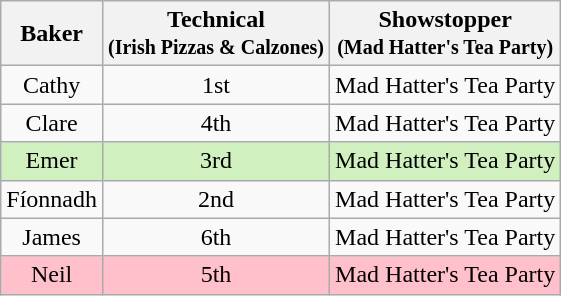<table class="wikitable" style="text-align:center;">
<tr>
<th>Baker</th>
<th>Technical<br><small>(Irish Pizzas & Calzones)</small></th>
<th>Showstopper<br><small>(Mad Hatter's Tea Party)</small></th>
</tr>
<tr>
<td>Cathy</td>
<td>1st</td>
<td>Mad Hatter's Tea Party</td>
</tr>
<tr>
<td>Clare</td>
<td>4th</td>
<td>Mad Hatter's Tea Party</td>
</tr>
<tr style="background:#d0f0c0">
<td>Emer</td>
<td>3rd</td>
<td>Mad Hatter's Tea Party</td>
</tr>
<tr>
<td>Fíonnadh</td>
<td>2nd</td>
<td>Mad Hatter's Tea Party</td>
</tr>
<tr>
<td>James</td>
<td>6th</td>
<td>Mad Hatter's Tea Party</td>
</tr>
<tr style="background:pink;">
<td>Neil</td>
<td>5th</td>
<td>Mad Hatter's Tea Party</td>
</tr>
</table>
